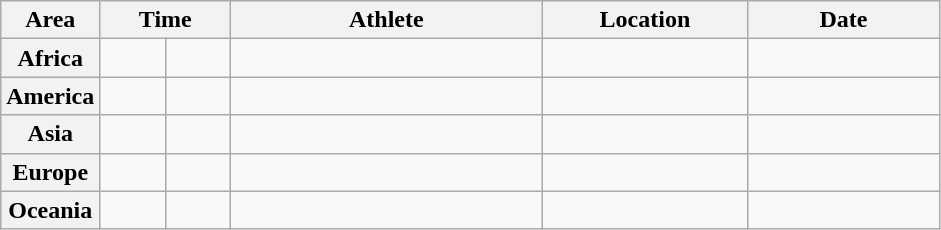<table class="wikitable">
<tr>
<th width="45">Area</th>
<th width="80" colspan="2">Time</th>
<th width="200">Athlete</th>
<th width="130">Location</th>
<th width="120">Date</th>
</tr>
<tr>
<th>Africa</th>
<td align="center"></td>
<td align="center"></td>
<td></td>
<td></td>
<td align="right"></td>
</tr>
<tr>
<th>America</th>
<td align="center"></td>
<td align="center"></td>
<td></td>
<td></td>
<td align="right"></td>
</tr>
<tr>
<th>Asia</th>
<td align="center"></td>
<td align="center"></td>
<td></td>
<td></td>
<td align="right"></td>
</tr>
<tr>
<th>Europe</th>
<td align="center"></td>
<td align="center"></td>
<td></td>
<td></td>
<td align="right"></td>
</tr>
<tr>
<th>Oceania</th>
<td align="center"></td>
<td align="center"></td>
<td></td>
<td></td>
<td align="right"></td>
</tr>
</table>
